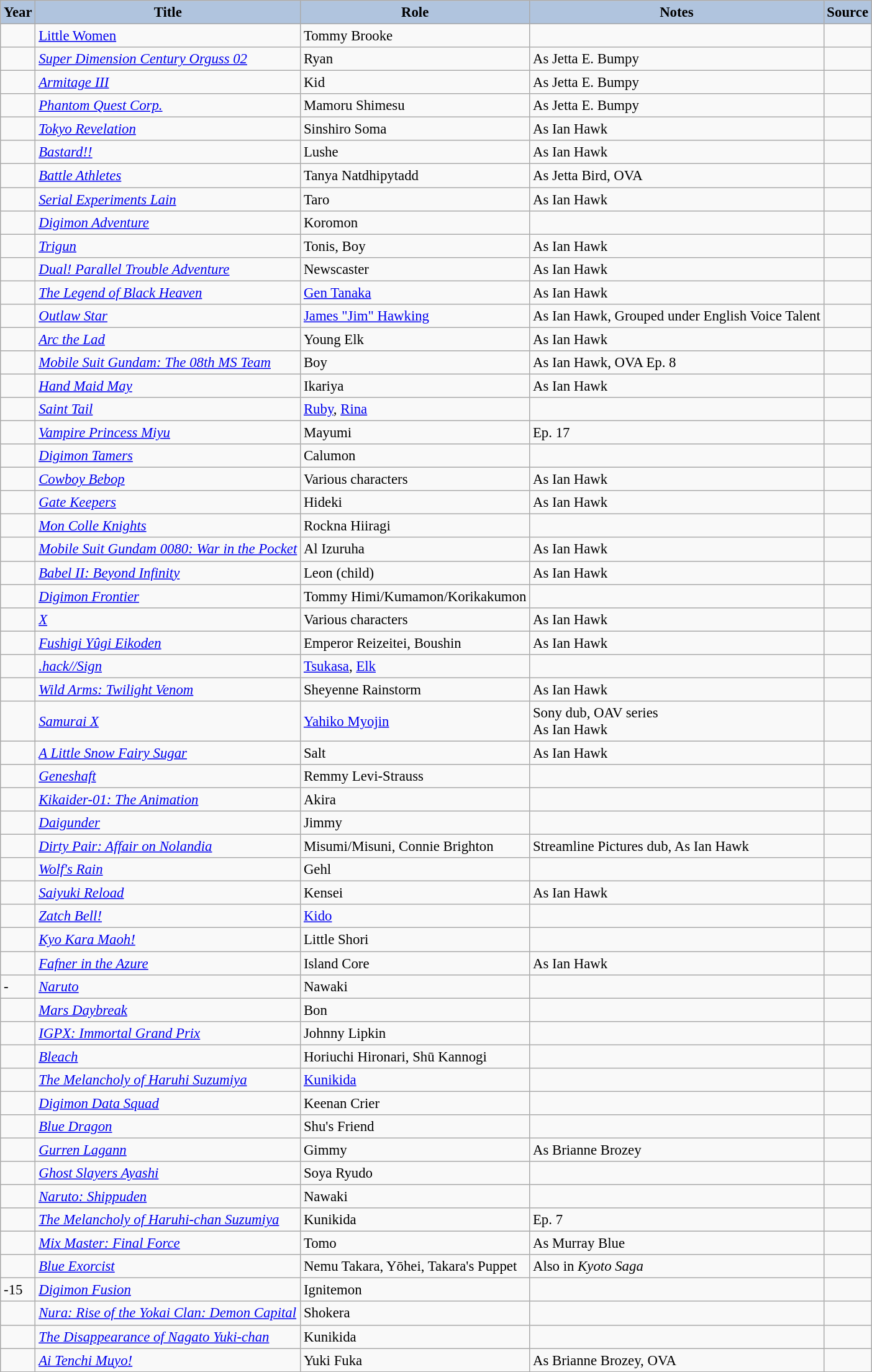<table class="wikitable sortable plainrowheaders" style="width=95%; font-size: 95%;">
<tr>
<th style="background:#b0c4de;">Year </th>
<th style="background:#b0c4de;">Title</th>
<th style="background:#b0c4de;">Role </th>
<th style="background:#b0c4de;" class="unsortable">Notes </th>
<th style="background:#b0c4de;" class="unsortable">Source</th>
</tr>
<tr>
<td></td>
<td><em><a href='#'></em>Little Women<em></a></em></td>
<td>Tommy Brooke</td>
<td></td>
<td></td>
</tr>
<tr>
<td></td>
<td><em><a href='#'>Super Dimension Century Orguss 02</a></em></td>
<td>Ryan</td>
<td>As Jetta E. Bumpy</td>
<td></td>
</tr>
<tr>
<td></td>
<td><em><a href='#'>Armitage III</a></em></td>
<td>Kid</td>
<td>As Jetta E. Bumpy</td>
<td></td>
</tr>
<tr>
<td></td>
<td><em><a href='#'>Phantom Quest Corp.</a></em></td>
<td>Mamoru Shimesu</td>
<td>As Jetta E. Bumpy</td>
<td></td>
</tr>
<tr>
<td></td>
<td><em><a href='#'>Tokyo Revelation</a></em></td>
<td>Sinshiro Soma</td>
<td>As Ian Hawk</td>
<td></td>
</tr>
<tr>
<td></td>
<td><em><a href='#'>Bastard!!</a></em></td>
<td>Lushe</td>
<td>As Ian Hawk</td>
<td></td>
</tr>
<tr>
<td></td>
<td><em><a href='#'>Battle Athletes</a></em></td>
<td>Tanya Natdhipytadd</td>
<td>As Jetta Bird, OVA</td>
<td></td>
</tr>
<tr>
<td></td>
<td><em><a href='#'>Serial Experiments Lain</a></em></td>
<td>Taro</td>
<td>As Ian Hawk</td>
<td></td>
</tr>
<tr>
<td></td>
<td><em><a href='#'>Digimon Adventure</a></em></td>
<td>Koromon</td>
<td></td>
<td></td>
</tr>
<tr>
<td></td>
<td><em><a href='#'>Trigun</a></em></td>
<td>Tonis, Boy</td>
<td>As Ian Hawk</td>
<td></td>
</tr>
<tr>
<td></td>
<td><em><a href='#'>Dual! Parallel Trouble Adventure</a></em></td>
<td>Newscaster</td>
<td>As Ian Hawk</td>
<td></td>
</tr>
<tr>
<td></td>
<td><em><a href='#'>The Legend of Black Heaven</a></em></td>
<td><a href='#'>Gen Tanaka</a></td>
<td>As Ian Hawk</td>
<td></td>
</tr>
<tr>
<td></td>
<td><em><a href='#'>Outlaw Star</a></em></td>
<td><a href='#'>James "Jim" Hawking</a></td>
<td>As Ian Hawk, Grouped under English Voice Talent</td>
<td></td>
</tr>
<tr>
<td></td>
<td><em><a href='#'>Arc the Lad</a></em></td>
<td>Young Elk</td>
<td>As Ian Hawk</td>
<td></td>
</tr>
<tr>
<td></td>
<td><em><a href='#'>Mobile Suit Gundam: The 08th MS Team</a></em></td>
<td>Boy</td>
<td>As Ian Hawk, OVA Ep. 8</td>
<td></td>
</tr>
<tr>
<td></td>
<td><em><a href='#'>Hand Maid May</a></em></td>
<td>Ikariya</td>
<td>As Ian Hawk</td>
<td></td>
</tr>
<tr>
<td></td>
<td><em><a href='#'>Saint Tail</a></em></td>
<td><a href='#'>Ruby</a>, <a href='#'>Rina</a></td>
<td></td>
<td></td>
</tr>
<tr>
<td></td>
<td><em><a href='#'>Vampire Princess Miyu</a></em></td>
<td>Mayumi</td>
<td>Ep. 17</td>
<td></td>
</tr>
<tr>
<td></td>
<td><em><a href='#'>Digimon Tamers</a></em></td>
<td>Calumon</td>
<td></td>
<td></td>
</tr>
<tr>
<td></td>
<td><em><a href='#'>Cowboy Bebop</a></em></td>
<td>Various characters </td>
<td>As Ian Hawk</td>
<td></td>
</tr>
<tr>
<td></td>
<td><em><a href='#'>Gate Keepers</a></em></td>
<td>Hideki</td>
<td>As Ian Hawk</td>
<td></td>
</tr>
<tr>
<td></td>
<td><em><a href='#'>Mon Colle Knights</a></em></td>
<td>Rockna Hiiragi</td>
<td></td>
<td></td>
</tr>
<tr>
<td></td>
<td><em><a href='#'>Mobile Suit Gundam 0080: War in the Pocket</a></em></td>
<td>Al Izuruha</td>
<td>As Ian Hawk</td>
<td></td>
</tr>
<tr>
<td></td>
<td><em><a href='#'>Babel II: Beyond Infinity</a></em></td>
<td>Leon (child)</td>
<td>As Ian Hawk</td>
<td></td>
</tr>
<tr>
<td></td>
<td><em><a href='#'>Digimon Frontier</a></em></td>
<td>Tommy Himi/Kumamon/Korikakumon</td>
<td></td>
<td></td>
</tr>
<tr>
<td></td>
<td><em><a href='#'>X</a></em></td>
<td>Various characters</td>
<td>As Ian Hawk</td>
<td></td>
</tr>
<tr>
<td></td>
<td><em><a href='#'>Fushigi Yûgi Eikoden</a></em></td>
<td>Emperor Reizeitei, Boushin</td>
<td>As Ian Hawk</td>
<td></td>
</tr>
<tr>
<td></td>
<td><em><a href='#'>.hack//Sign</a></em></td>
<td><a href='#'>Tsukasa</a>, <a href='#'>Elk</a></td>
<td></td>
<td></td>
</tr>
<tr>
<td></td>
<td><em><a href='#'>Wild Arms: Twilight Venom</a></em></td>
<td>Sheyenne Rainstorm</td>
<td>As Ian Hawk</td>
<td></td>
</tr>
<tr>
<td></td>
<td><em><a href='#'>Samurai X</a></em></td>
<td><a href='#'>Yahiko Myojin</a></td>
<td>Sony dub, OAV series<br>As Ian Hawk</td>
<td></td>
</tr>
<tr>
<td></td>
<td><em><a href='#'>A Little Snow Fairy Sugar</a></em></td>
<td>Salt</td>
<td>As Ian Hawk</td>
<td></td>
</tr>
<tr>
<td></td>
<td><em><a href='#'>Geneshaft</a></em></td>
<td>Remmy Levi-Strauss</td>
<td></td>
<td></td>
</tr>
<tr>
<td></td>
<td><em><a href='#'>Kikaider-01: The Animation</a></em></td>
<td>Akira</td>
<td></td>
<td></td>
</tr>
<tr>
<td></td>
<td><em><a href='#'>Daigunder</a></em></td>
<td>Jimmy</td>
<td></td>
<td></td>
</tr>
<tr>
<td></td>
<td><em><a href='#'>Dirty Pair: Affair on Nolandia</a></em></td>
<td>Misumi/Misuni, Connie Brighton</td>
<td>Streamline Pictures dub, As Ian Hawk</td>
<td></td>
</tr>
<tr>
<td></td>
<td><em><a href='#'>Wolf's Rain</a></em></td>
<td>Gehl</td>
<td></td>
<td></td>
</tr>
<tr>
<td></td>
<td><em><a href='#'>Saiyuki Reload</a></em></td>
<td>Kensei</td>
<td>As Ian Hawk</td>
<td></td>
</tr>
<tr>
<td></td>
<td><em><a href='#'>Zatch Bell!</a></em></td>
<td><a href='#'>Kido</a></td>
<td></td>
<td></td>
</tr>
<tr>
<td></td>
<td><em><a href='#'>Kyo Kara Maoh!</a></em></td>
<td>Little Shori</td>
<td></td>
<td></td>
</tr>
<tr>
<td></td>
<td><em><a href='#'>Fafner in the Azure</a></em></td>
<td>Island Core</td>
<td>As Ian Hawk</td>
<td></td>
</tr>
<tr>
<td>-</td>
<td><em><a href='#'>Naruto</a></em></td>
<td>Nawaki</td>
<td></td>
<td></td>
</tr>
<tr>
<td></td>
<td><em><a href='#'>Mars Daybreak</a></em></td>
<td>Bon</td>
<td></td>
<td></td>
</tr>
<tr>
<td></td>
<td><em><a href='#'>IGPX: Immortal Grand Prix</a></em></td>
<td>Johnny Lipkin</td>
<td></td>
<td></td>
</tr>
<tr>
<td></td>
<td><em><a href='#'>Bleach</a></em></td>
<td>Horiuchi Hironari, Shū Kannogi</td>
<td></td>
<td></td>
</tr>
<tr>
<td></td>
<td><em><a href='#'>The Melancholy of Haruhi Suzumiya</a></em></td>
<td><a href='#'>Kunikida</a></td>
<td></td>
<td></td>
</tr>
<tr>
<td></td>
<td><em><a href='#'>Digimon Data Squad</a></em></td>
<td>Keenan Crier</td>
<td></td>
<td></td>
</tr>
<tr>
<td></td>
<td><em><a href='#'>Blue Dragon</a></em></td>
<td>Shu's Friend</td>
<td></td>
<td></td>
</tr>
<tr>
<td></td>
<td><em><a href='#'>Gurren Lagann</a></em></td>
<td>Gimmy</td>
<td>As Brianne Brozey</td>
<td></td>
</tr>
<tr>
<td></td>
<td><em><a href='#'>Ghost Slayers Ayashi</a></em></td>
<td>Soya Ryudo</td>
<td></td>
<td></td>
</tr>
<tr>
<td></td>
<td><em><a href='#'>Naruto: Shippuden</a></em></td>
<td>Nawaki</td>
<td></td>
<td></td>
</tr>
<tr>
<td></td>
<td><em><a href='#'>The Melancholy of Haruhi-chan Suzumiya</a></em></td>
<td>Kunikida</td>
<td>Ep. 7</td>
<td></td>
</tr>
<tr>
<td></td>
<td><em><a href='#'>Mix Master: Final Force</a></em></td>
<td>Tomo</td>
<td>As Murray Blue</td>
<td></td>
</tr>
<tr>
<td></td>
<td><em><a href='#'>Blue Exorcist</a></em></td>
<td>Nemu Takara, Yōhei, Takara's Puppet</td>
<td>Also in <em>Kyoto Saga</em></td>
<td></td>
</tr>
<tr>
<td>-15</td>
<td><em><a href='#'>Digimon Fusion</a></em></td>
<td>Ignitemon</td>
<td></td>
<td></td>
</tr>
<tr>
<td></td>
<td><em><a href='#'>Nura: Rise of the Yokai Clan: Demon Capital</a></em></td>
<td>Shokera</td>
<td></td>
<td></td>
</tr>
<tr>
<td></td>
<td><em><a href='#'>The Disappearance of Nagato Yuki-chan</a></em></td>
<td>Kunikida</td>
<td></td>
<td></td>
</tr>
<tr>
<td></td>
<td><em><a href='#'>Ai Tenchi Muyo!</a></em></td>
<td>Yuki Fuka</td>
<td>As Brianne Brozey, OVA</td>
<td></td>
</tr>
<tr>
</tr>
</table>
